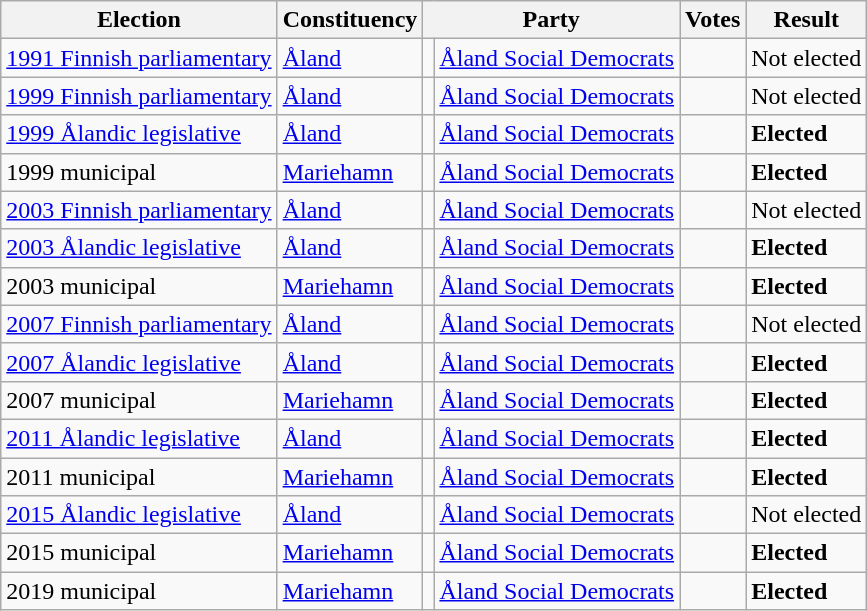<table class="wikitable" style="text-align:left;">
<tr>
<th scope=col>Election</th>
<th scope=col>Constituency</th>
<th scope=col colspan="2">Party</th>
<th scope=col>Votes</th>
<th scope=col>Result</th>
</tr>
<tr>
<td><a href='#'>1991 Finnish parliamentary</a></td>
<td><a href='#'>Åland</a></td>
<td></td>
<td><a href='#'>Åland Social Democrats</a></td>
<td align=right></td>
<td>Not elected</td>
</tr>
<tr>
<td><a href='#'>1999 Finnish parliamentary</a></td>
<td><a href='#'>Åland</a></td>
<td></td>
<td><a href='#'>Åland Social Democrats</a></td>
<td align=right></td>
<td>Not elected</td>
</tr>
<tr>
<td><a href='#'>1999 Ålandic legislative</a></td>
<td><a href='#'>Åland</a></td>
<td></td>
<td><a href='#'>Åland Social Democrats</a></td>
<td align=right></td>
<td><strong>Elected</strong></td>
</tr>
<tr>
<td>1999 municipal</td>
<td><a href='#'>Mariehamn</a></td>
<td></td>
<td><a href='#'>Åland Social Democrats</a></td>
<td align=right></td>
<td><strong>Elected</strong></td>
</tr>
<tr>
<td><a href='#'>2003 Finnish parliamentary</a></td>
<td><a href='#'>Åland</a></td>
<td></td>
<td><a href='#'>Åland Social Democrats</a></td>
<td align=right></td>
<td>Not elected</td>
</tr>
<tr>
<td><a href='#'>2003 Ålandic legislative</a></td>
<td><a href='#'>Åland</a></td>
<td></td>
<td><a href='#'>Åland Social Democrats</a></td>
<td align=right></td>
<td><strong>Elected</strong></td>
</tr>
<tr>
<td>2003 municipal</td>
<td><a href='#'>Mariehamn</a></td>
<td></td>
<td><a href='#'>Åland Social Democrats</a></td>
<td align=right></td>
<td><strong>Elected</strong></td>
</tr>
<tr>
<td><a href='#'>2007 Finnish parliamentary</a></td>
<td><a href='#'>Åland</a></td>
<td></td>
<td><a href='#'>Åland Social Democrats</a></td>
<td align=right></td>
<td>Not elected</td>
</tr>
<tr>
<td><a href='#'>2007 Ålandic legislative</a></td>
<td><a href='#'>Åland</a></td>
<td></td>
<td><a href='#'>Åland Social Democrats</a></td>
<td align=right></td>
<td><strong>Elected</strong></td>
</tr>
<tr>
<td>2007 municipal</td>
<td><a href='#'>Mariehamn</a></td>
<td></td>
<td><a href='#'>Åland Social Democrats</a></td>
<td align=right></td>
<td><strong>Elected</strong></td>
</tr>
<tr>
<td><a href='#'>2011 Ålandic legislative</a></td>
<td><a href='#'>Åland</a></td>
<td></td>
<td><a href='#'>Åland Social Democrats</a></td>
<td align=right></td>
<td><strong>Elected</strong></td>
</tr>
<tr>
<td>2011 municipal</td>
<td><a href='#'>Mariehamn</a></td>
<td></td>
<td><a href='#'>Åland Social Democrats</a></td>
<td align=right></td>
<td><strong>Elected</strong></td>
</tr>
<tr>
<td><a href='#'>2015 Ålandic legislative</a></td>
<td><a href='#'>Åland</a></td>
<td></td>
<td><a href='#'>Åland Social Democrats</a></td>
<td align=right></td>
<td>Not elected</td>
</tr>
<tr>
<td>2015 municipal</td>
<td><a href='#'>Mariehamn</a></td>
<td></td>
<td><a href='#'>Åland Social Democrats</a></td>
<td align=right></td>
<td><strong>Elected</strong></td>
</tr>
<tr>
<td>2019 municipal</td>
<td><a href='#'>Mariehamn</a></td>
<td></td>
<td><a href='#'>Åland Social Democrats</a></td>
<td align=right></td>
<td><strong>Elected</strong></td>
</tr>
</table>
